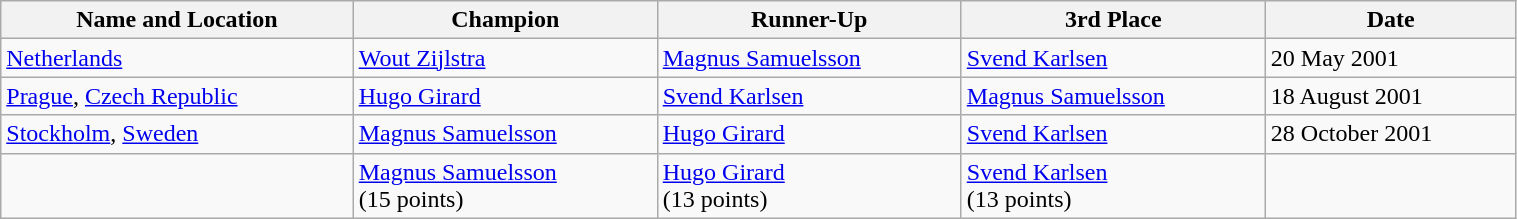<table class="wikitable" style="display: inline-table;width: 80%;">
<tr>
<th>Name and Location</th>
<th>Champion</th>
<th>Runner-Up</th>
<th>3rd Place</th>
<th>Date</th>
</tr>
<tr>
<td> <a href='#'>Netherlands</a> <br> </td>
<td> <a href='#'>Wout Zijlstra</a></td>
<td> <a href='#'>Magnus Samuelsson</a></td>
<td> <a href='#'>Svend Karlsen</a></td>
<td>20 May 2001</td>
</tr>
<tr>
<td> <a href='#'>Prague</a>, <a href='#'>Czech Republic</a> <br> </td>
<td> <a href='#'>Hugo Girard</a></td>
<td> <a href='#'>Svend Karlsen</a></td>
<td> <a href='#'>Magnus Samuelsson</a></td>
<td>18 August 2001</td>
</tr>
<tr>
<td> <a href='#'>Stockholm</a>, <a href='#'>Sweden</a> <br> </td>
<td> <a href='#'>Magnus Samuelsson</a></td>
<td> <a href='#'>Hugo Girard</a></td>
<td> <a href='#'>Svend Karlsen</a></td>
<td>28 October 2001</td>
</tr>
<tr>
<td></td>
<td> <a href='#'>Magnus Samuelsson</a> <br> (15 points)</td>
<td> <a href='#'>Hugo Girard</a> <br> (13 points)</td>
<td> <a href='#'>Svend Karlsen</a> <br> (13 points)</td>
<td></td>
</tr>
</table>
